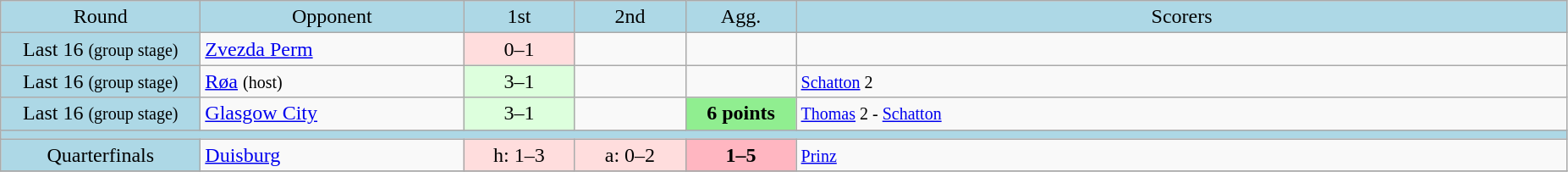<table class="wikitable" style="text-align:center">
<tr bgcolor=lightblue>
<td width=150px>Round</td>
<td width=200px>Opponent</td>
<td width=80px>1st</td>
<td width=80px>2nd</td>
<td width=80px>Agg.</td>
<td width=600px>Scorers</td>
</tr>
<tr>
<td bgcolor=lightblue>Last 16 <small>(group stage)</small></td>
<td align=left> <a href='#'>Zvezda Perm</a></td>
<td bgcolor="#ffdddd">0–1</td>
<td></td>
<td></td>
<td align=left></td>
</tr>
<tr>
<td bgcolor=lightblue>Last 16 <small>(group stage)</small></td>
<td align=left> <a href='#'>Røa</a> <small>(host)</small></td>
<td bgcolor="#ddffdd">3–1</td>
<td></td>
<td></td>
<td align=left><small><a href='#'>Schatton</a> 2</small></td>
</tr>
<tr>
<td bgcolor=lightblue>Last 16 <small>(group stage)</small></td>
<td align=left> <a href='#'>Glasgow City</a></td>
<td bgcolor="#ddffdd">3–1</td>
<td></td>
<td bgcolor=lightgreen><strong>6 points</strong></td>
<td align=left><small><a href='#'>Thomas</a> 2 - <a href='#'>Schatton</a></small></td>
</tr>
<tr bgcolor=lightblue>
<td colspan=6></td>
</tr>
<tr>
<td bgcolor=lightblue>Quarterfinals</td>
<td align=left> <a href='#'>Duisburg</a></td>
<td bgcolor="#ffdddd">h: 1–3</td>
<td bgcolor="#ffdddd">a: 0–2</td>
<td bgcolor=lightpink><strong>1–5</strong></td>
<td align=left><small><a href='#'>Prinz</a></small></td>
</tr>
<tr>
</tr>
</table>
